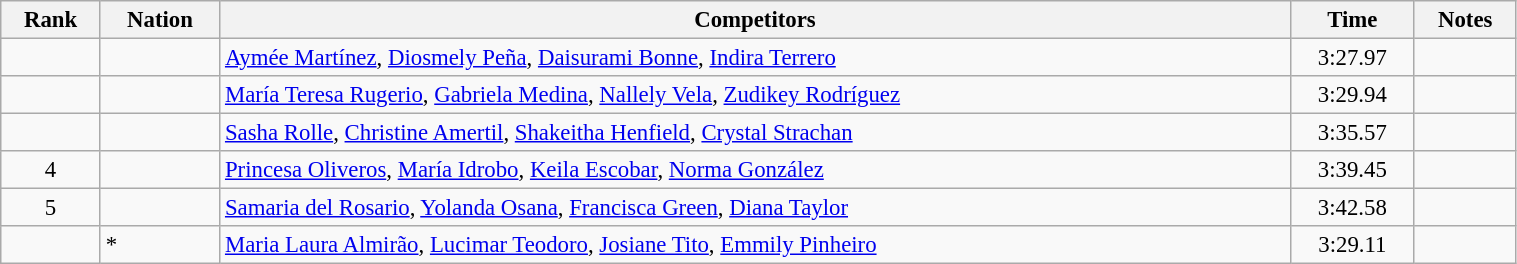<table class="wikitable sortable" width=80% style="text-align:center; font-size:95%">
<tr>
<th>Rank</th>
<th>Nation</th>
<th>Competitors</th>
<th>Time</th>
<th>Notes</th>
</tr>
<tr>
<td></td>
<td align=left></td>
<td align=left><a href='#'>Aymée Martínez</a>, <a href='#'>Diosmely Peña</a>, <a href='#'>Daisurami Bonne</a>, <a href='#'>Indira Terrero</a></td>
<td>3:27.97</td>
<td></td>
</tr>
<tr>
<td></td>
<td align=left></td>
<td align=left><a href='#'>María Teresa Rugerio</a>, <a href='#'>Gabriela Medina</a>, <a href='#'>Nallely Vela</a>, <a href='#'>Zudikey Rodríguez</a></td>
<td>3:29.94</td>
<td></td>
</tr>
<tr>
<td></td>
<td align=left></td>
<td align=left><a href='#'>Sasha Rolle</a>, <a href='#'>Christine Amertil</a>, <a href='#'>Shakeitha Henfield</a>, <a href='#'>Crystal Strachan</a></td>
<td>3:35.57</td>
<td></td>
</tr>
<tr>
<td>4</td>
<td align=left></td>
<td align=left><a href='#'>Princesa Oliveros</a>, <a href='#'>María Idrobo</a>, <a href='#'>Keila Escobar</a>, <a href='#'>Norma González</a></td>
<td>3:39.45</td>
<td></td>
</tr>
<tr>
<td>5</td>
<td align=left></td>
<td align=left><a href='#'>Samaria del Rosario</a>, <a href='#'>Yolanda Osana</a>, <a href='#'>Francisca Green</a>, <a href='#'>Diana Taylor</a></td>
<td>3:42.58</td>
<td></td>
</tr>
<tr>
<td></td>
<td align=left>*</td>
<td align=left><a href='#'>Maria Laura Almirão</a>, <a href='#'>Lucimar Teodoro</a>, <a href='#'>Josiane Tito</a>, <a href='#'>Emmily Pinheiro</a></td>
<td>3:29.11</td>
<td></td>
</tr>
</table>
